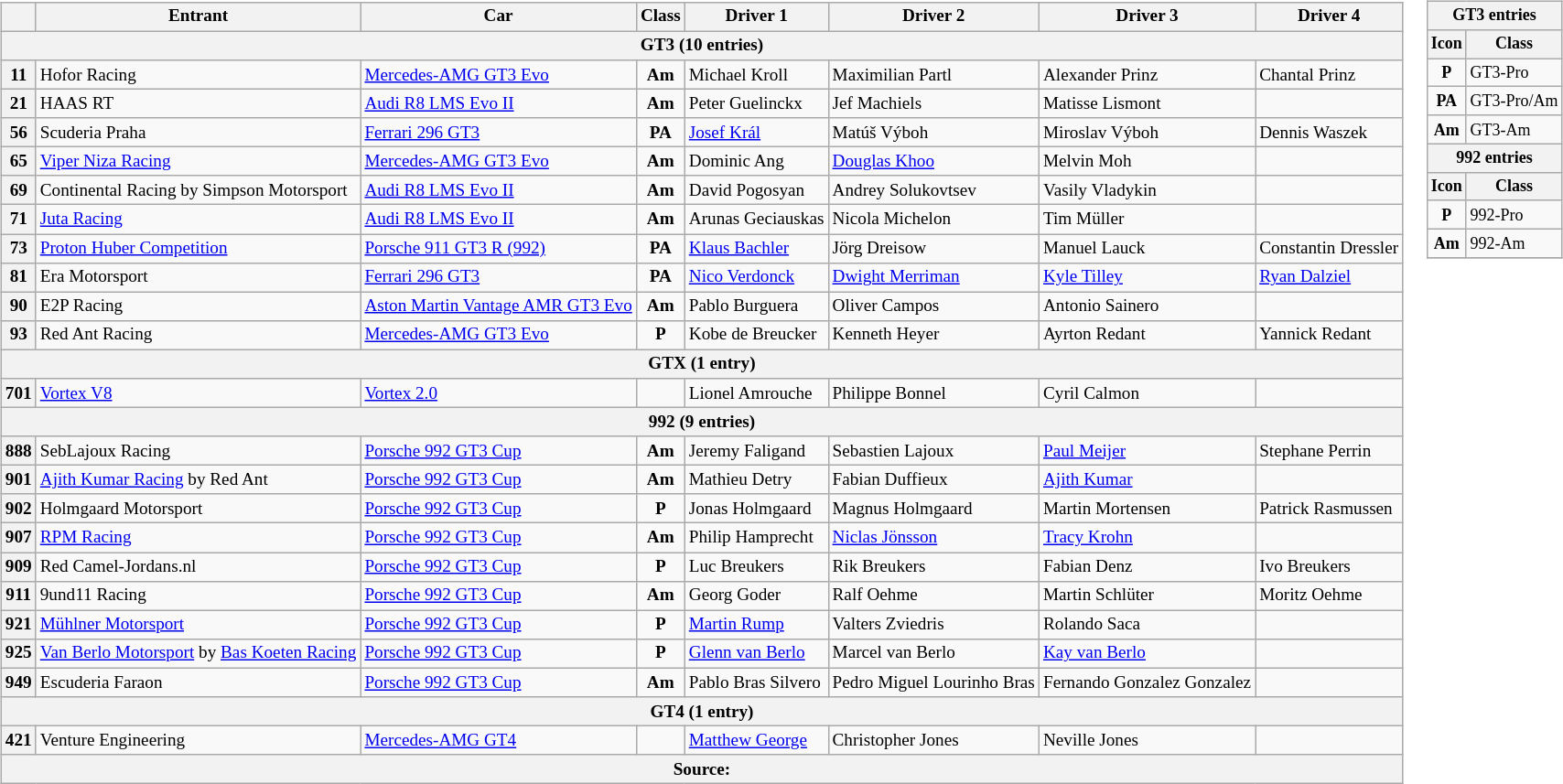<table>
<tr>
<td><br><table class="wikitable" style="font-size: 80%;">
<tr>
<th></th>
<th>Entrant</th>
<th>Car</th>
<th>Class</th>
<th>Driver 1</th>
<th>Driver 2</th>
<th>Driver 3</th>
<th>Driver 4</th>
</tr>
<tr>
<th colspan="8">GT3 (10 entries)</th>
</tr>
<tr>
<th>11</th>
<td> Hofor Racing</td>
<td><a href='#'>Mercedes-AMG GT3 Evo</a></td>
<td align="center"><strong><span>Am</span></strong></td>
<td> Michael Kroll</td>
<td> Maximilian Partl</td>
<td> Alexander Prinz</td>
<td> Chantal Prinz</td>
</tr>
<tr>
<th>21</th>
<td> HAAS RT</td>
<td><a href='#'>Audi R8 LMS Evo II</a></td>
<td align="center"><strong><span>Am</span></strong></td>
<td> Peter Guelinckx</td>
<td> Jef Machiels</td>
<td> Matisse Lismont</td>
<td></td>
</tr>
<tr>
<th>56</th>
<td> Scuderia Praha</td>
<td><a href='#'>Ferrari 296 GT3</a></td>
<td align="center"><strong><span>PA</span></strong></td>
<td> <a href='#'>Josef Král</a></td>
<td> Matúš Výboh</td>
<td> Miroslav Výboh</td>
<td> Dennis Waszek</td>
</tr>
<tr>
<th>65</th>
<td> <a href='#'>Viper Niza Racing</a></td>
<td><a href='#'>Mercedes-AMG GT3 Evo</a></td>
<td align="center"><strong><span>Am</span></strong></td>
<td> Dominic Ang</td>
<td> <a href='#'>Douglas Khoo</a></td>
<td> Melvin Moh</td>
<td></td>
</tr>
<tr>
<th>69</th>
<td nowrap> Continental Racing by Simpson Motorsport</td>
<td><a href='#'>Audi R8 LMS Evo II</a></td>
<td align="center"><strong><span>Am</span></strong></td>
<td> David Pogosyan</td>
<td> Andrey Solukovtsev</td>
<td> Vasily Vladykin</td>
<td></td>
</tr>
<tr>
<th>71</th>
<td> <a href='#'>Juta Racing</a></td>
<td><a href='#'>Audi R8 LMS Evo II</a></td>
<td align="center"><strong><span>Am</span></strong></td>
<td> Arunas Geciauskas</td>
<td> Nicola Michelon</td>
<td> Tim Müller</td>
<td></td>
</tr>
<tr>
<th>73</th>
<td> <a href='#'>Proton Huber Competition</a></td>
<td><a href='#'>Porsche 911 GT3 R (992)</a></td>
<td align="center"><strong><span>PA</span></strong></td>
<td> <a href='#'>Klaus Bachler</a></td>
<td> Jörg Dreisow</td>
<td> Manuel Lauck</td>
<td> Constantin Dressler</td>
</tr>
<tr>
<th>81</th>
<td> Era Motorsport</td>
<td><a href='#'>Ferrari 296 GT3</a></td>
<td align="center"><strong><span>PA</span></strong></td>
<td> <a href='#'>Nico Verdonck</a></td>
<td> <a href='#'>Dwight Merriman</a></td>
<td> <a href='#'>Kyle Tilley</a></td>
<td> <a href='#'>Ryan Dalziel</a></td>
</tr>
<tr>
<th>90</th>
<td> E2P Racing</td>
<td><a href='#'>Aston Martin Vantage AMR GT3 Evo</a></td>
<td align="center"><strong><span>Am</span></strong></td>
<td> Pablo Burguera</td>
<td> Oliver Campos</td>
<td> Antonio Sainero</td>
<td></td>
</tr>
<tr>
<th>93</th>
<td> Red Ant Racing</td>
<td><a href='#'>Mercedes-AMG GT3 Evo</a></td>
<td align="center"><strong><span>P</span></strong></td>
<td> Kobe de Breucker</td>
<td> Kenneth Heyer</td>
<td> Ayrton Redant</td>
<td> Yannick Redant</td>
</tr>
<tr>
<th colspan="8">GTX (1 entry)</th>
</tr>
<tr>
<th>701</th>
<td> <a href='#'>Vortex V8</a></td>
<td><a href='#'>Vortex 2.0</a></td>
<td></td>
<td> Lionel Amrouche</td>
<td> Philippe Bonnel</td>
<td> Cyril Calmon</td>
<td></td>
</tr>
<tr>
<th colspan="8">992 (9 entries)</th>
</tr>
<tr>
<th>888</th>
<td> SebLajoux Racing</td>
<td><a href='#'>Porsche 992 GT3 Cup</a></td>
<td align="center"><strong><span>Am</span></strong></td>
<td> Jeremy Faligand</td>
<td> Sebastien Lajoux</td>
<td> <a href='#'>Paul Meijer</a></td>
<td> Stephane Perrin</td>
</tr>
<tr>
<th>901</th>
<td> <a href='#'>Ajith Kumar Racing</a> by Red Ant</td>
<td><a href='#'>Porsche 992 GT3 Cup</a></td>
<td align="center"><strong><span>Am</span></strong></td>
<td> Mathieu Detry</td>
<td> Fabian Duffieux</td>
<td> <a href='#'>Ajith Kumar</a></td>
<td></td>
</tr>
<tr>
<th>902</th>
<td> Holmgaard Motorsport</td>
<td><a href='#'>Porsche 992 GT3 Cup</a></td>
<td align="center"><strong><span>P</span></strong></td>
<td> Jonas Holmgaard</td>
<td> Magnus Holmgaard</td>
<td> Martin Mortensen</td>
<td> Patrick Rasmussen</td>
</tr>
<tr>
<th>907</th>
<td> <a href='#'>RPM Racing</a></td>
<td><a href='#'>Porsche 992 GT3 Cup</a></td>
<td align="center"><strong><span>Am</span></strong></td>
<td> Philip Hamprecht</td>
<td> <a href='#'>Niclas Jönsson</a></td>
<td> <a href='#'>Tracy Krohn</a></td>
<td></td>
</tr>
<tr>
<th>909</th>
<td> Red Camel-Jordans.nl</td>
<td><a href='#'>Porsche 992 GT3 Cup</a></td>
<td align="center"><strong><span>P</span></strong></td>
<td> Luc Breukers</td>
<td> Rik Breukers</td>
<td> Fabian Denz</td>
<td> Ivo Breukers</td>
</tr>
<tr>
<th>911</th>
<td> 9und11 Racing</td>
<td><a href='#'>Porsche 992 GT3 Cup</a></td>
<td align="center"><strong><span>Am</span></strong></td>
<td> Georg Goder</td>
<td> Ralf Oehme</td>
<td> Martin Schlüter</td>
<td> Moritz Oehme</td>
</tr>
<tr>
<th>921</th>
<td> <a href='#'>Mühlner Motorsport</a></td>
<td><a href='#'>Porsche 992 GT3 Cup</a></td>
<td align="center"><strong><span>P</span></strong></td>
<td> <a href='#'>Martin Rump</a></td>
<td> Valters Zviedris</td>
<td> Rolando Saca</td>
<td></td>
</tr>
<tr>
<th>925</th>
<td> <a href='#'>Van Berlo Motorsport</a> by <a href='#'>Bas Koeten Racing</a></td>
<td><a href='#'>Porsche 992 GT3 Cup</a></td>
<td align="center"><strong><span>P</span></strong></td>
<td> <a href='#'>Glenn van Berlo</a></td>
<td> Marcel van Berlo</td>
<td> <a href='#'>Kay van Berlo</a></td>
<td></td>
</tr>
<tr>
<th>949</th>
<td> Escuderia Faraon</td>
<td><a href='#'>Porsche 992 GT3 Cup</a></td>
<td align="center"><strong><span>Am</span></strong></td>
<td> Pablo Bras Silvero</td>
<td> Pedro Miguel Lourinho Bras</td>
<td> Fernando Gonzalez Gonzalez</td>
<td></td>
</tr>
<tr>
<th colspan="8">GT4 (1 entry)</th>
</tr>
<tr>
<th>421</th>
<td> Venture Engineering</td>
<td><a href='#'>Mercedes-AMG GT4</a></td>
<td></td>
<td> <a href='#'>Matthew George</a></td>
<td> Christopher Jones</td>
<td> Neville Jones</td>
<td></td>
</tr>
<tr>
<th colspan="8">Source:</th>
</tr>
</table>
</td>
<td valign="top"><br><table class="wikitable" style="font-size: 75%;">
<tr>
<th colspan="2">GT3 entries</th>
</tr>
<tr>
<th>Icon</th>
<th>Class</th>
</tr>
<tr>
<td align="center"><strong><span>P</span></strong></td>
<td>GT3-Pro</td>
</tr>
<tr>
<td align="center"><strong><span>PA</span></strong></td>
<td>GT3-Pro/Am</td>
</tr>
<tr>
<td align="center"><strong><span>Am</span></strong></td>
<td>GT3-Am</td>
</tr>
<tr>
<th colspan="2">992 entries</th>
</tr>
<tr>
<th>Icon</th>
<th>Class</th>
</tr>
<tr>
<td align="center"><strong><span>P</span></strong></td>
<td>992-Pro</td>
</tr>
<tr>
<td align="center"><strong><span>Am</span></strong></td>
<td>992-Am</td>
</tr>
<tr>
</tr>
</table>
</td>
</tr>
</table>
